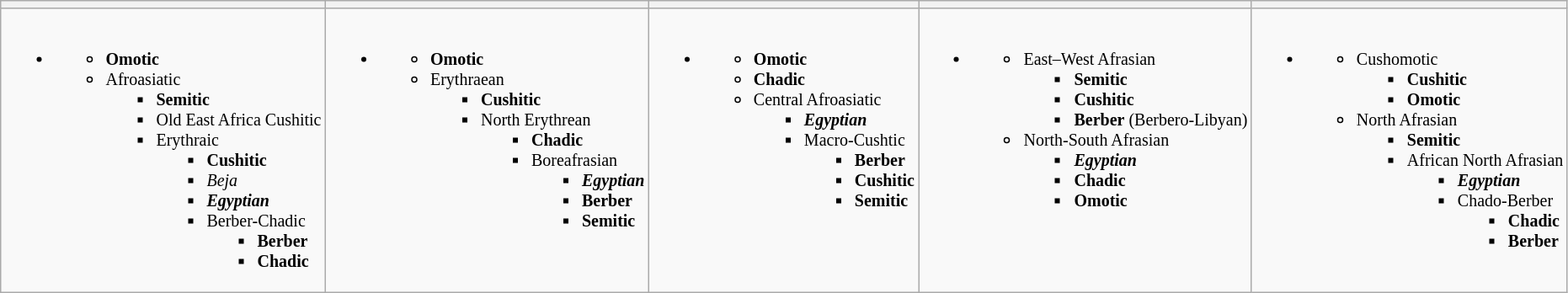<table class="wikitable" style="font-size:smaller;">
<tr>
<th></th>
<th></th>
<th></th>
<th></th>
<th></th>
</tr>
<tr style="vertical-align:top;">
<td><br><ul><li><ul><li><strong>Omotic</strong></li><li>Afroasiatic<ul><li><strong>Semitic</strong></li><li>Old East Africa Cushitic</li><li>Erythraic<ul><li><strong>Cushitic</strong></li><li><em>Beja</em></li><li><strong><em>Egyptian</em></strong></li><li>Berber-Chadic<ul><li><strong>Berber</strong></li><li><strong>Chadic</strong></li></ul></li></ul></li></ul></li></ul></li></ul></td>
<td><br><ul><li><ul><li><strong>Omotic</strong></li><li>Erythraean<ul><li><strong>Cushitic</strong></li><li>North Erythrean<ul><li><strong>Chadic</strong></li><li>Boreafrasian<ul><li><strong><em>Egyptian</em></strong></li><li><strong>Berber</strong></li><li><strong>Semitic</strong></li></ul></li></ul></li></ul></li></ul></li></ul></td>
<td><br><ul><li><ul><li><strong>Omotic</strong></li><li><strong>Chadic</strong></li><li>Central Afroasiatic<ul><li><strong><em>Egyptian</em></strong></li><li>Macro-Cushtic<ul><li><strong>Berber</strong></li><li><strong>Cushitic</strong></li><li><strong>Semitic</strong></li></ul></li></ul></li></ul></li></ul></td>
<td><br><ul><li><ul><li>East–West Afrasian<ul><li><strong>Semitic</strong></li><li><strong>Cushitic</strong></li><li><strong>Berber</strong> (Berbero-Libyan)</li></ul></li><li>North-South Afrasian<ul><li><strong><em>Egyptian</em></strong></li><li><strong>Chadic</strong></li><li><strong>Omotic</strong></li></ul></li></ul></li></ul></td>
<td><br><ul><li><ul><li>Cushomotic<ul><li><strong>Cushitic</strong></li><li><strong>Omotic</strong></li></ul></li><li>North Afrasian<ul><li><strong>Semitic</strong></li><li>African North Afrasian<ul><li><strong><em>Egyptian</em></strong></li><li>Chado-Berber<ul><li><strong>Chadic</strong></li><li><strong>Berber</strong></li></ul></li></ul></li></ul></li></ul></li></ul></td>
</tr>
</table>
